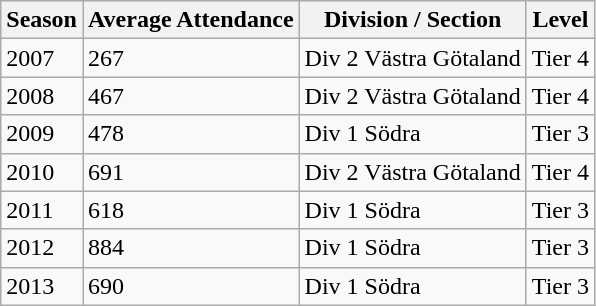<table class="wikitable">
<tr style="background:#f0f6fa;">
<th>Season</th>
<th>Average Attendance</th>
<th>Division / Section</th>
<th>Level</th>
</tr>
<tr>
<td>2007</td>
<td>267</td>
<td>Div 2 Västra Götaland</td>
<td>Tier 4</td>
</tr>
<tr>
<td>2008</td>
<td>467</td>
<td>Div 2 Västra Götaland</td>
<td>Tier 4</td>
</tr>
<tr>
<td>2009</td>
<td>478</td>
<td>Div 1 Södra</td>
<td>Tier 3</td>
</tr>
<tr>
<td>2010</td>
<td>691</td>
<td>Div 2 Västra Götaland</td>
<td>Tier 4</td>
</tr>
<tr>
<td>2011</td>
<td>618</td>
<td>Div 1 Södra</td>
<td>Tier 3</td>
</tr>
<tr>
<td>2012</td>
<td>884</td>
<td>Div 1 Södra</td>
<td>Tier 3</td>
</tr>
<tr>
<td>2013</td>
<td>690</td>
<td>Div 1 Södra</td>
<td>Tier 3</td>
</tr>
</table>
